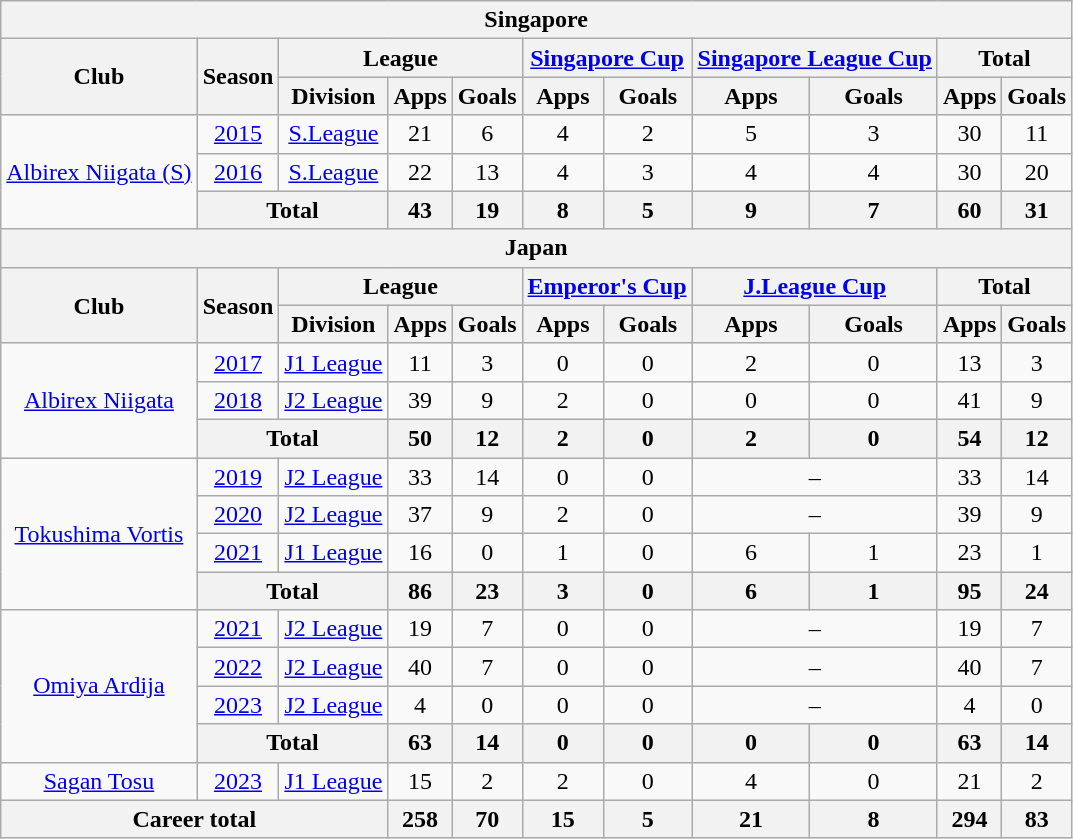<table style="text-align:center" class="wikitable">
<tr>
<th colspan="11">Singapore</th>
</tr>
<tr>
<th rowspan="2">Club</th>
<th rowspan="2">Season</th>
<th colspan="3">League</th>
<th colspan="2"><a href='#'>Singapore Cup</a></th>
<th colspan="2"><a href='#'>Singapore League Cup</a></th>
<th colspan="2">Total</th>
</tr>
<tr>
<th>Division</th>
<th>Apps</th>
<th>Goals</th>
<th>Apps</th>
<th>Goals</th>
<th>Apps</th>
<th>Goals</th>
<th>Apps</th>
<th>Goals</th>
</tr>
<tr>
<td rowspan="3"><a href='#'>Albirex Niigata (S)</a></td>
<td><a href='#'>2015</a></td>
<td><a href='#'>S.League</a></td>
<td>21</td>
<td>6</td>
<td>4</td>
<td>2</td>
<td>5</td>
<td>3</td>
<td>30</td>
<td>11</td>
</tr>
<tr>
<td><a href='#'>2016</a></td>
<td><a href='#'>S.League</a></td>
<td>22</td>
<td>13</td>
<td>4</td>
<td>3</td>
<td>4</td>
<td>4</td>
<td>30</td>
<td>20</td>
</tr>
<tr>
<th colspan="2">Total</th>
<th>43</th>
<th>19</th>
<th>8</th>
<th>5</th>
<th>9</th>
<th>7</th>
<th>60</th>
<th>31</th>
</tr>
<tr>
<th colspan="11">Japan</th>
</tr>
<tr>
<th rowspan="2">Club</th>
<th rowspan="2">Season</th>
<th colspan="3">League</th>
<th colspan="2"><a href='#'>Emperor's Cup</a></th>
<th colspan="2"><a href='#'>J.League Cup</a></th>
<th colspan="2">Total</th>
</tr>
<tr>
<th>Division</th>
<th>Apps</th>
<th>Goals</th>
<th>Apps</th>
<th>Goals</th>
<th>Apps</th>
<th>Goals</th>
<th>Apps</th>
<th>Goals</th>
</tr>
<tr>
<td rowspan="3"><a href='#'>Albirex Niigata</a></td>
<td><a href='#'>2017</a></td>
<td><a href='#'>J1 League</a></td>
<td>11</td>
<td>3</td>
<td>0</td>
<td>0</td>
<td>2</td>
<td>0</td>
<td>13</td>
<td>3</td>
</tr>
<tr>
<td><a href='#'>2018</a></td>
<td><a href='#'>J2 League</a></td>
<td>39</td>
<td>9</td>
<td>2</td>
<td>0</td>
<td>0</td>
<td>0</td>
<td>41</td>
<td>9</td>
</tr>
<tr>
<th colspan="2">Total</th>
<th>50</th>
<th>12</th>
<th>2</th>
<th>0</th>
<th>2</th>
<th>0</th>
<th>54</th>
<th>12</th>
</tr>
<tr>
<td rowspan="4"><a href='#'>Tokushima Vortis</a></td>
<td><a href='#'>2019</a></td>
<td><a href='#'>J2 League</a></td>
<td>33</td>
<td>14</td>
<td>0</td>
<td>0</td>
<td colspan="2">–</td>
<td>33</td>
<td>14</td>
</tr>
<tr>
<td><a href='#'>2020</a></td>
<td><a href='#'>J2 League</a></td>
<td>37</td>
<td>9</td>
<td>2</td>
<td>0</td>
<td colspan="2">–</td>
<td>39</td>
<td>9</td>
</tr>
<tr>
<td><a href='#'>2021</a></td>
<td><a href='#'>J1 League</a></td>
<td>16</td>
<td>0</td>
<td>1</td>
<td>0</td>
<td>6</td>
<td>1</td>
<td>23</td>
<td>1</td>
</tr>
<tr>
<th colspan="2">Total</th>
<th>86</th>
<th>23</th>
<th>3</th>
<th>0</th>
<th>6</th>
<th>1</th>
<th>95</th>
<th>24</th>
</tr>
<tr>
<td rowspan="4"><a href='#'>Omiya Ardija</a></td>
<td><a href='#'>2021</a></td>
<td><a href='#'>J2 League</a></td>
<td>19</td>
<td>7</td>
<td>0</td>
<td>0</td>
<td colspan="2">–</td>
<td>19</td>
<td>7</td>
</tr>
<tr>
<td><a href='#'>2022</a></td>
<td><a href='#'>J2 League</a></td>
<td>40</td>
<td>7</td>
<td>0</td>
<td>0</td>
<td colspan="2">–</td>
<td>40</td>
<td>7</td>
</tr>
<tr>
<td><a href='#'>2023</a></td>
<td><a href='#'>J2 League</a></td>
<td>4</td>
<td>0</td>
<td>0</td>
<td>0</td>
<td colspan="2">–</td>
<td>4</td>
<td>0</td>
</tr>
<tr>
<th colspan="2">Total</th>
<th>63</th>
<th>14</th>
<th>0</th>
<th>0</th>
<th>0</th>
<th>0</th>
<th>63</th>
<th>14</th>
</tr>
<tr>
<td><a href='#'>Sagan Tosu</a></td>
<td><a href='#'>2023</a></td>
<td><a href='#'>J1 League</a></td>
<td>15</td>
<td>2</td>
<td>2</td>
<td>0</td>
<td>4</td>
<td>0</td>
<td>21</td>
<td>2</td>
</tr>
<tr>
<th colspan="3">Career total</th>
<th>258</th>
<th>70</th>
<th>15</th>
<th>5</th>
<th>21</th>
<th>8</th>
<th>294</th>
<th>83</th>
</tr>
</table>
